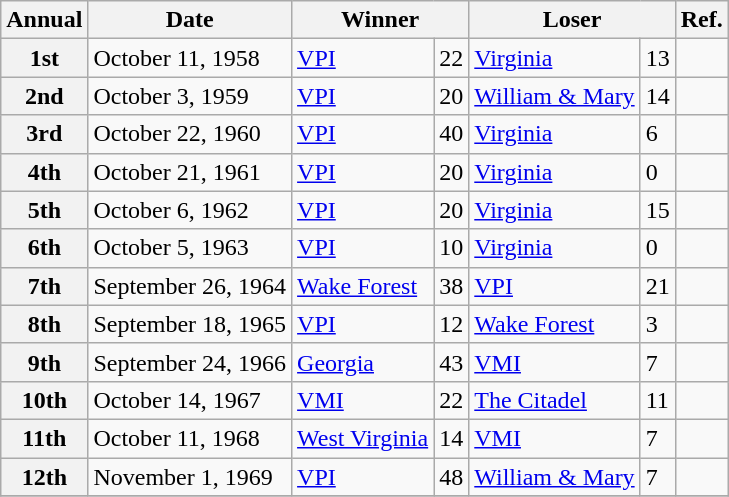<table class="wikitable">
<tr>
<th>Annual</th>
<th>Date</th>
<th colspan="2">Winner</th>
<th colspan="2">Loser</th>
<th>Ref.</th>
</tr>
<tr>
<th>1st</th>
<td>October 11, 1958</td>
<td><a href='#'>VPI</a></td>
<td>22</td>
<td><a href='#'>Virginia</a></td>
<td>13</td>
<td></td>
</tr>
<tr>
<th>2nd</th>
<td>October 3, 1959</td>
<td><a href='#'>VPI</a></td>
<td>20</td>
<td><a href='#'>William & Mary</a></td>
<td>14</td>
<td></td>
</tr>
<tr>
<th>3rd</th>
<td>October 22, 1960</td>
<td><a href='#'>VPI</a></td>
<td>40</td>
<td><a href='#'>Virginia</a></td>
<td>6</td>
<td></td>
</tr>
<tr>
<th>4th</th>
<td>October 21, 1961</td>
<td><a href='#'>VPI</a></td>
<td>20</td>
<td><a href='#'>Virginia</a></td>
<td>0</td>
<td></td>
</tr>
<tr>
<th>5th</th>
<td>October 6, 1962</td>
<td><a href='#'>VPI</a></td>
<td>20</td>
<td><a href='#'>Virginia</a></td>
<td>15</td>
<td></td>
</tr>
<tr>
<th>6th</th>
<td>October 5, 1963</td>
<td><a href='#'>VPI</a></td>
<td>10</td>
<td><a href='#'>Virginia</a></td>
<td>0</td>
<td></td>
</tr>
<tr>
<th>7th</th>
<td>September 26, 1964</td>
<td><a href='#'>Wake Forest</a></td>
<td>38</td>
<td><a href='#'>VPI</a></td>
<td>21</td>
<td></td>
</tr>
<tr>
<th>8th</th>
<td>September 18, 1965</td>
<td><a href='#'>VPI</a></td>
<td>12</td>
<td><a href='#'>Wake Forest</a></td>
<td>3</td>
<td></td>
</tr>
<tr>
<th>9th</th>
<td>September 24, 1966</td>
<td><a href='#'>Georgia</a></td>
<td>43</td>
<td><a href='#'>VMI</a></td>
<td>7</td>
<td></td>
</tr>
<tr>
<th>10th</th>
<td>October 14, 1967</td>
<td><a href='#'>VMI</a></td>
<td>22</td>
<td><a href='#'>The Citadel</a></td>
<td>11</td>
<td></td>
</tr>
<tr>
<th>11th</th>
<td>October 11, 1968</td>
<td><a href='#'>West Virginia</a></td>
<td>14</td>
<td><a href='#'>VMI</a></td>
<td>7</td>
<td></td>
</tr>
<tr>
<th>12th</th>
<td>November 1, 1969</td>
<td><a href='#'>VPI</a></td>
<td>48</td>
<td><a href='#'>William & Mary</a></td>
<td>7</td>
<td></td>
</tr>
<tr>
</tr>
</table>
